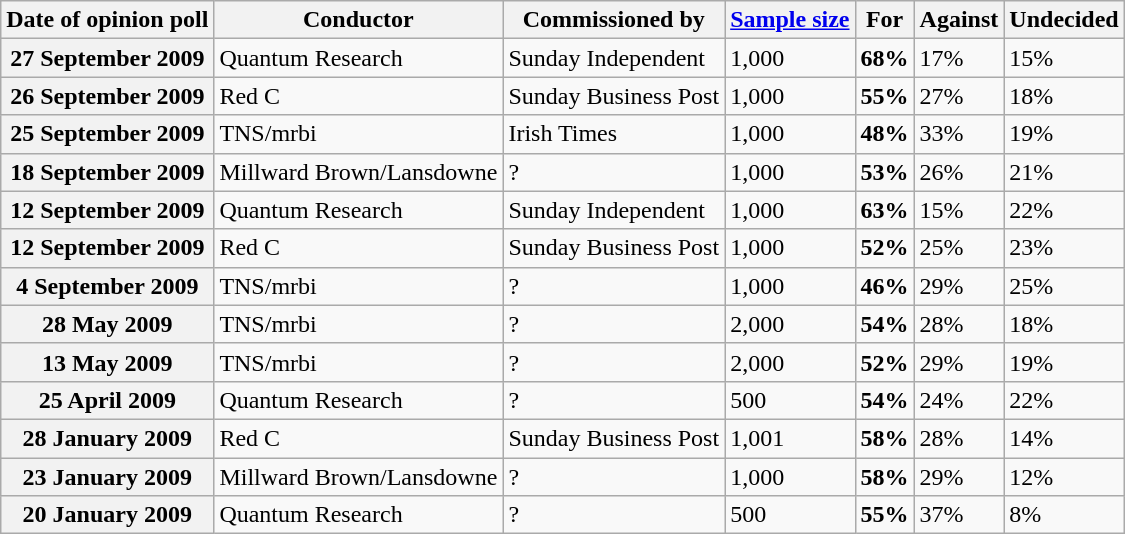<table class="wikitable" style="text-align:left">
<tr>
<th>Date of opinion poll</th>
<th>Conductor</th>
<th>Commissioned by</th>
<th><a href='#'>Sample size</a></th>
<th>For</th>
<th>Against</th>
<th>Undecided</th>
</tr>
<tr>
<th>27 September 2009</th>
<td>Quantum Research</td>
<td>Sunday Independent</td>
<td>1,000</td>
<td><strong>68%</strong></td>
<td>17%</td>
<td>15%</td>
</tr>
<tr>
<th>26 September 2009</th>
<td>Red C</td>
<td>Sunday Business Post</td>
<td>1,000</td>
<td><strong>55%</strong></td>
<td>27%</td>
<td>18%</td>
</tr>
<tr>
<th>25 September 2009</th>
<td>TNS/mrbi</td>
<td>Irish Times</td>
<td>1,000</td>
<td><strong>48%</strong></td>
<td>33%</td>
<td>19%</td>
</tr>
<tr>
<th>18 September 2009</th>
<td>Millward Brown/Lansdowne</td>
<td>?</td>
<td>1,000</td>
<td><strong>53%</strong></td>
<td>26%</td>
<td>21%</td>
</tr>
<tr>
<th>12 September 2009</th>
<td>Quantum Research</td>
<td>Sunday Independent</td>
<td>1,000</td>
<td><strong>63%</strong></td>
<td>15%</td>
<td>22%</td>
</tr>
<tr>
<th>12 September 2009</th>
<td>Red C</td>
<td>Sunday Business Post</td>
<td>1,000</td>
<td><strong>52%</strong></td>
<td>25%</td>
<td>23%</td>
</tr>
<tr>
<th>4 September 2009</th>
<td>TNS/mrbi</td>
<td>?</td>
<td>1,000</td>
<td><strong>46%</strong></td>
<td>29%</td>
<td>25%</td>
</tr>
<tr>
<th>28 May 2009</th>
<td>TNS/mrbi</td>
<td>?</td>
<td>2,000</td>
<td><strong>54%</strong></td>
<td>28%</td>
<td>18%</td>
</tr>
<tr>
<th>13 May 2009</th>
<td>TNS/mrbi</td>
<td>?</td>
<td>2,000</td>
<td><strong>52%</strong></td>
<td>29%</td>
<td>19%</td>
</tr>
<tr>
<th>25 April 2009</th>
<td>Quantum Research</td>
<td>?</td>
<td>500</td>
<td><strong>54%</strong></td>
<td>24%</td>
<td>22%</td>
</tr>
<tr>
<th>28 January 2009</th>
<td>Red C</td>
<td>Sunday Business Post</td>
<td>1,001</td>
<td><strong>58%</strong></td>
<td>28%</td>
<td>14%</td>
</tr>
<tr>
<th>23 January 2009</th>
<td>Millward Brown/Lansdowne</td>
<td>?</td>
<td>1,000</td>
<td><strong>58%</strong></td>
<td>29%</td>
<td>12%</td>
</tr>
<tr>
<th>20 January 2009</th>
<td>Quantum Research</td>
<td>?</td>
<td>500</td>
<td><strong>55%</strong></td>
<td>37%</td>
<td>8%</td>
</tr>
</table>
